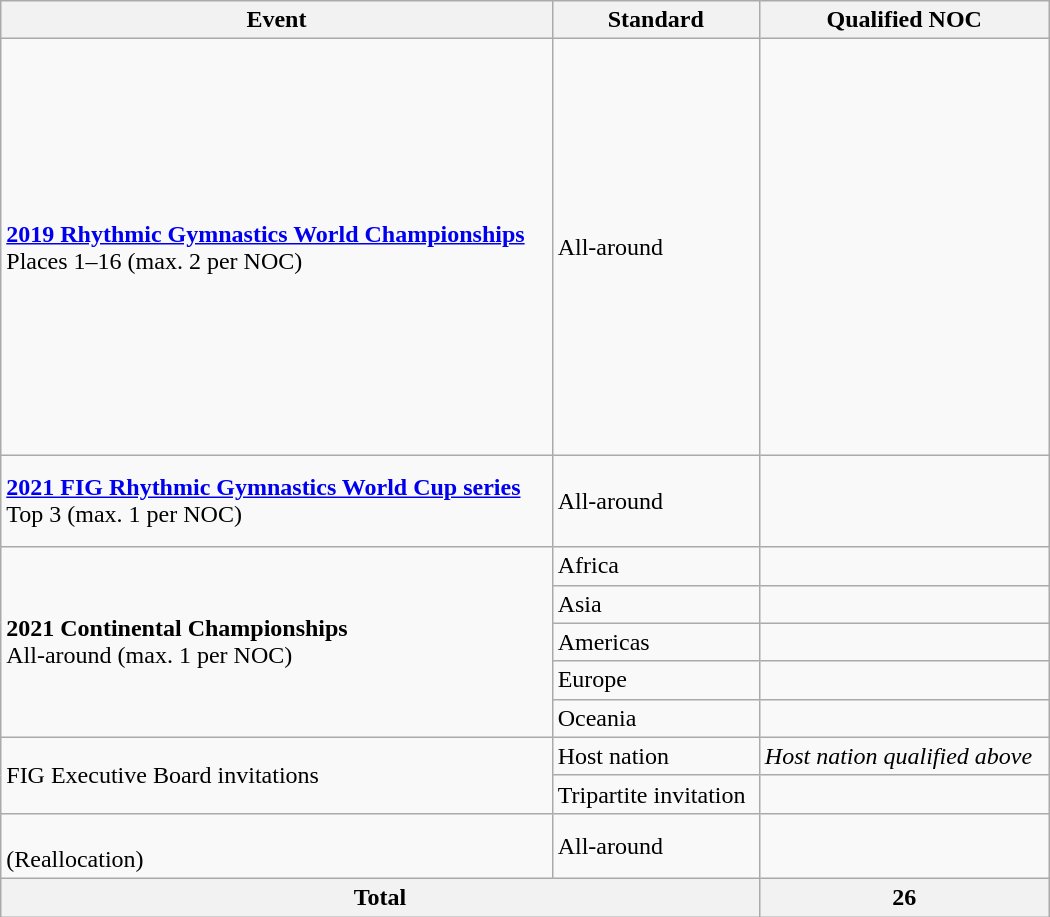<table class="wikitable" style="width:700px;">
<tr>
<th>Event</th>
<th>Standard</th>
<th>Qualified NOC</th>
</tr>
<tr>
<td><strong><a href='#'>2019 Rhythmic Gymnastics World Championships</a></strong><br>Places 1–16 (max. 2 per NOC)</td>
<td>All-around</td>
<td><br><br><br><br><br><br><br><br><br><br><br><br><br><br><br></td>
</tr>
<tr>
<td><strong><a href='#'>2021 FIG Rhythmic Gymnastics World Cup series</a></strong><br>Top 3 (max. 1 per NOC)</td>
<td>All-around</td>
<td><br><br><br></td>
</tr>
<tr>
<td rowspan="5"><strong>2021 Continental Championships</strong><br>All-around (max. 1 per NOC)</td>
<td>Africa</td>
<td></td>
</tr>
<tr>
<td>Asia</td>
<td></td>
</tr>
<tr>
<td>Americas</td>
<td></td>
</tr>
<tr>
<td>Europe</td>
<td></td>
</tr>
<tr>
<td>Oceania</td>
<td></td>
</tr>
<tr>
<td rowspan=2>FIG Executive Board invitations</td>
<td>Host nation</td>
<td><em>Host nation qualified above</em></td>
</tr>
<tr>
<td>Tripartite invitation</td>
<td></td>
</tr>
<tr>
<td><br>(Reallocation)</td>
<td>All-around</td>
<td></td>
</tr>
<tr>
<th colspan="2">Total</th>
<th>26</th>
</tr>
</table>
